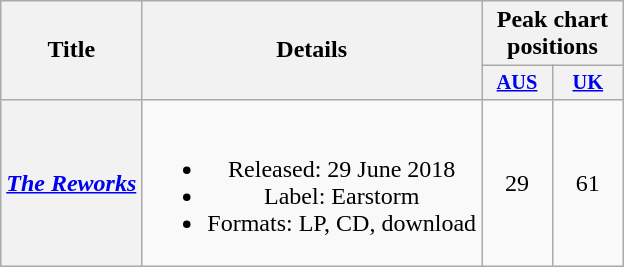<table class="wikitable plainrowheaders" style="text-align:center;">
<tr>
<th scope="col" rowspan="2">Title</th>
<th scope="col" rowspan="2">Details</th>
<th scope="col" colspan="2">Peak chart positions</th>
</tr>
<tr>
<th scope="col" style="width:3em;font-size:85%;"><a href='#'>AUS</a><br></th>
<th scope="col" style="width:3em;font-size:85%;"><a href='#'>UK</a><br></th>
</tr>
<tr>
<th scope="row"><em><a href='#'>The Reworks</a></em></th>
<td><br><ul><li>Released: 29 June 2018</li><li>Label: Earstorm</li><li>Formats: LP, CD, download</li></ul></td>
<td>29</td>
<td>61</td>
</tr>
</table>
